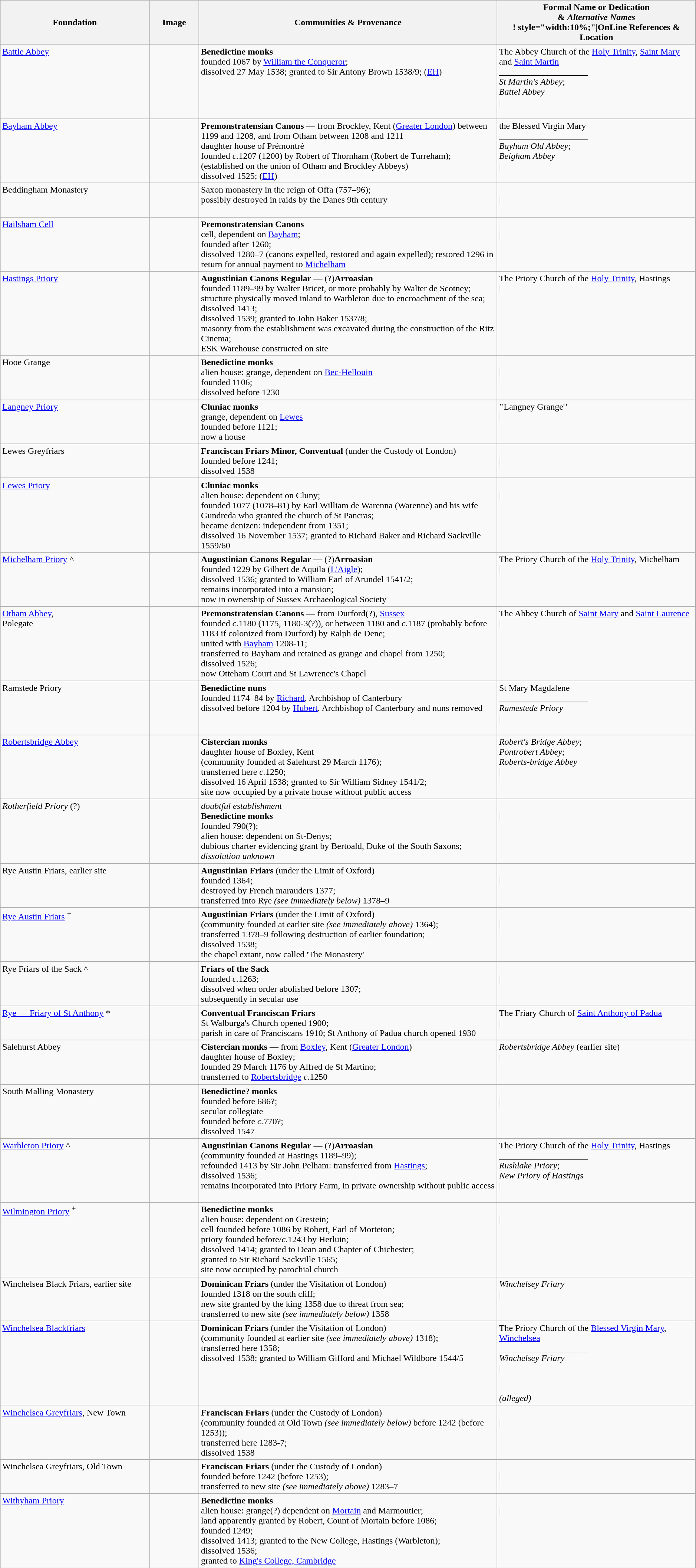<table style="width:99%;" class="wikitable">
<tr>
<th style="width:15%;">Foundation</th>
<th style="width:5%;">Image</th>
<th style="width:30%;">Communities & Provenance</th>
<th style="width:20%;">Formal Name or Dedication <br>& <em>Alternative Names</em><br><noinclude>! style="width:10%;"|OnLine References & </noinclude>Location</th>
</tr>
<tr valign=top>
<td><a href='#'>Battle Abbey</a></td>
<td></td>
<td><strong>Benedictine monks</strong><br>founded 1067 by <a href='#'>William the Conqueror</a>;<br>dissolved 27 May 1538; granted to Sir Antony Brown 1538/9; (<a href='#'>EH</a>)</td>
<td>The Abbey Church of the <a href='#'>Holy Trinity</a>, <a href='#'>Saint Mary</a> and <a href='#'>Saint Martin</a><br>____________________<br><em>St Martin's Abbey</em>;<br><em>Battel Abbey</em><br><noinclude>|<br><br></noinclude></td>
</tr>
<tr valign=top>
<td><a href='#'>Bayham Abbey</a></td>
<td></td>
<td><strong>Premonstratensian Canons</strong> — from Brockley, Kent (<a href='#'>Greater London</a>) between 1199 and 1208, and from Otham between 1208 and 1211<br>daughter house of Prémontré<br>founded <em>c.</em>1207 (1200) by Robert of Thornham (Robert de Turreham); (established on the union of Otham and Brockley Abbeys)<br>dissolved 1525; (<a href='#'>EH</a>)</td>
<td>the Blessed Virgin Mary<br>____________________<br><em>Bayham Old Abbey</em>;<br><em>Beigham Abbey</em><br><noinclude>|<br><br></noinclude></td>
</tr>
<tr valign=top>
<td>Beddingham Monastery</td>
<td></td>
<td>Saxon monastery in the reign of Offa (757–96);<br>possibly destroyed in raids by the Danes 9th century</td>
<td><br><noinclude>|<br><br></noinclude></td>
</tr>
<tr valign=top>
<td><a href='#'>Hailsham Cell</a></td>
<td></td>
<td><strong>Premonstratensian Canons</strong><br>cell, dependent on <a href='#'>Bayham</a>;<br>founded after 1260;<br>dissolved 1280–7 (canons expelled, restored and again expelled); restored 1296 in return for annual payment to <a href='#'>Michelham</a></td>
<td><br><noinclude>|<br><br></noinclude></td>
</tr>
<tr valign=top>
<td><a href='#'>Hastings Priory</a></td>
<td></td>
<td><strong>Augustinian Canons Regular</strong> — (?)<strong>Arroasian</strong><br>founded 1189–99 by Walter Bricet, or more probably by Walter de Scotney;<br>structure physically moved inland to Warbleton due to encroachment of the sea;<br>dissolved 1413;<br>dissolved 1539; granted to John Baker 1537/8;<br>masonry from the establishment was excavated during the construction of the Ritz Cinema;<br>ESK Warehouse constructed on site</td>
<td>The Priory Church of the <a href='#'>Holy Trinity</a>, Hastings<br><noinclude>|<br><br></noinclude></td>
</tr>
<tr valign=top>
<td>Hooe Grange</td>
<td></td>
<td><strong>Benedictine monks</strong><br><span>alien house</span>: grange, dependent on <a href='#'>Bec-Hellouin</a><br>founded 1106;<br>dissolved before 1230</td>
<td><br><noinclude>|</noinclude></td>
</tr>
<tr valign=top>
<td><a href='#'>Langney Priory</a></td>
<td></td>
<td><strong>Cluniac monks</strong><br>grange, dependent on <a href='#'>Lewes</a><br>founded before 1121;<br>now a house</td>
<td>’'Langney Grange'’<br><noinclude>|<br><br></noinclude></td>
</tr>
<tr valign=top>
<td>Lewes Greyfriars</td>
<td></td>
<td><strong>Franciscan Friars Minor, Conventual</strong> (under the Custody of London)<br>founded before 1241;<br>dissolved 1538</td>
<td><br><noinclude>|</noinclude></td>
</tr>
<tr valign=top>
<td><a href='#'>Lewes Priory</a></td>
<td></td>
<td><strong>Cluniac monks</strong><br><span>alien house</span>: dependent on Cluny;<br>founded 1077 (1078–81) by Earl William de Warenna (Warenne) and his wife Gundreda who granted the church of St Pancras;<br>became <span>denizen</span>: independent from 1351;<br>dissolved 16 November 1537; granted to Richard Baker and Richard Sackville 1559/60</td>
<td><br><noinclude>|<br><br></noinclude></td>
</tr>
<tr valign=top>
<td><a href='#'>Michelham Priory</a> ^</td>
<td></td>
<td><strong>Augustinian Canons Regular — </strong>(?)<strong>Arroasian</strong><br>founded 1229 by Gilbert de Aquila (<a href='#'>L'Aigle</a>);<br>dissolved 1536; granted to William Earl of Arundel 1541/2;<br>remains incorporated into a mansion;<br>now in ownership of Sussex Archaeological Society</td>
<td>The Priory Church of the <a href='#'>Holy Trinity</a>, Michelham<br><noinclude>|<br><br><br></noinclude></td>
</tr>
<tr valign=top>
<td><a href='#'>Otham Abbey</a>, <br>Polegate</td>
<td></td>
<td><strong>Premonstratensian Canons</strong> — from Durford(?), <a href='#'>Sussex</a><br>founded <em>c.</em>1180 (1175, 1180-3(?)), or between 1180 and <em>c.</em>1187 (probably before 1183 if colonized from Durford) by Ralph de Dene;<br>united with <a href='#'>Bayham</a> 1208-11;<br>transferred to Bayham and retained as grange and chapel from 1250;<br>dissolved 1526;<br>now Otteham Court and St Lawrence's Chapel</td>
<td>The Abbey Church of <a href='#'>Saint Mary</a> and <a href='#'>Saint Laurence</a><br><noinclude>|<br><br></noinclude></td>
</tr>
<tr valign=top>
<td>Ramstede Priory</td>
<td></td>
<td><strong>Benedictine nuns</strong><br>founded 1174–84 by <a href='#'>Richard</a>, Archbishop of Canterbury<br>dissolved before 1204 by <a href='#'>Hubert</a>, Archbishop of Canterbury and nuns removed</td>
<td>St Mary Magdalene<br>____________________<br><em>Ramestede Priory</em><br><noinclude>|<br><br></noinclude></td>
</tr>
<tr valign=top>
<td><a href='#'>Robertsbridge Abbey</a></td>
<td></td>
<td><strong>Cistercian monks</strong><br>daughter house of Boxley, Kent<br>(community founded at Salehurst 29 March 1176);<br>transferred here <em>c.</em>1250;<br>dissolved 16 April 1538; granted to Sir William Sidney 1541/2;<br>site now occupied by a private house without public access</td>
<td><em>Robert's Bridge Abbey</em>;<br><em>Pontrobert Abbey</em>;<br><em>Roberts-bridge Abbey</em><br><noinclude>|<br><br></noinclude></td>
</tr>
<tr valign=top>
<td><em>Rotherfield Priory</em> (?)</td>
<td></td>
<td><em>doubtful establishment</em><br><strong>Benedictine monks</strong><br>founded 790(?);<br><span>alien house</span>: dependent on St-Denys;<br>dubious charter evidencing grant by Bertoald, Duke of the South Saxons;<br><em>dissolution unknown</em></td>
<td><br><noinclude>|<br><br></noinclude></td>
</tr>
<tr valign=top>
<td>Rye Austin Friars, earlier site</td>
<td></td>
<td><strong>Augustinian Friars</strong> (under the Limit of Oxford)<br>founded 1364;<br>destroyed by French marauders 1377;<br>transferred into Rye <em>(see immediately below)</em> 1378–9</td>
<td><br><noinclude>|<br><br></noinclude></td>
</tr>
<tr valign=top>
<td><a href='#'>Rye Austin Friars</a> <sup>+</sup></td>
<td></td>
<td><strong>Augustinian Friars</strong> (under the Limit of Oxford)<br>(community founded at earlier site <em>(see immediately above)</em> 1364);<br>transferred 1378–9 following destruction of earlier foundation;<br>dissolved 1538;<br>the chapel extant, now called 'The Monastery'</td>
<td><br><noinclude>|<br><br></noinclude></td>
</tr>
<tr valign=top>
<td>Rye Friars of the Sack ^</td>
<td></td>
<td><strong>Friars of the Sack</strong><br>founded <em>c.</em>1263;<br>dissolved when order abolished before 1307;<br>subsequently in secular use</td>
<td><br><noinclude>|<br><br></noinclude></td>
</tr>
<tr valign=top>
<td><a href='#'>Rye — Friary of St Anthony</a> *</td>
<td></td>
<td><strong>Conventual Franciscan Friars</strong><br>St Walburga's Church opened 1900;<br>parish in care of Franciscans 1910; St Anthony of Padua church opened 1930</td>
<td>The Friary Church of <a href='#'>Saint Anthony of Padua</a><br><noinclude>|<br><br></noinclude></td>
</tr>
<tr valign=top>
<td>Salehurst Abbey</td>
<td></td>
<td><strong>Cistercian monks</strong> — from <a href='#'>Boxley</a>, Kent (<a href='#'>Greater London</a>)<br>daughter house of Boxley;<br>founded 29 March 1176 by Alfred de St Martino;<br>transferred to <a href='#'>Robertsbridge</a> <em>c.</em>1250</td>
<td><em>Robertsbridge Abbey</em> (earlier site)<br><noinclude>|<br><br></noinclude></td>
</tr>
<tr valign=top>
<td>South Malling Monastery</td>
<td></td>
<td><strong>Benedictine</strong>? <strong>monks</strong><br>founded before 686?;<br>secular collegiate<br>founded before <em>c.</em>770?;<br>dissolved 1547</td>
<td><br><noinclude>|</noinclude></td>
</tr>
<tr valign=top>
<td><a href='#'>Warbleton Priory</a> ^</td>
<td></td>
<td><strong>Augustinian Canons Regular</strong> — (?)<strong>Arroasian</strong><br>(community founded at Hastings 1189–99);<br>refounded 1413 by Sir John Pelham: transferred from <a href='#'>Hastings</a>;<br>dissolved 1536;<br>remains incorporated into Priory Farm, in private ownership without public access</td>
<td>The Priory Church of the <a href='#'>Holy Trinity</a>, Hastings<br>____________________<br><em>Rushlake Priory</em>;<br><em>New Priory of Hastings</em><br><noinclude>|<br><br></noinclude></td>
</tr>
<tr valign=top>
<td><a href='#'>Wilmington Priory</a> <sup>+</sup></td>
<td></td>
<td><strong>Benedictine monks</strong><br><span>alien house</span>: dependent on Grestein;<br>cell founded before 1086 by Robert, Earl of Morteton;<br>priory founded before/<em>c.</em>1243 by Herluin;<br>dissolved 1414; granted to Dean and Chapter of Chichester;<br>granted to Sir Richard Sackville 1565;<br>site now occupied by parochial church</td>
<td><br><noinclude>|<br><br></noinclude></td>
</tr>
<tr valign=top>
<td>Winchelsea Black Friars, earlier site</td>
<td></td>
<td><strong>Dominican Friars</strong> (under the Visitation of London)<br>founded 1318 on the south cliff;<br>new site granted by the king 1358 due to threat from sea;<br>transferred to new site <em>(see immediately below)</em> 1358</td>
<td><em>Winchelsey Friary</em><br><noinclude>|<br><br></noinclude></td>
</tr>
<tr valign=top>
<td><a href='#'>Winchelsea Blackfriars</a></td>
<td></td>
<td><strong>Dominican Friars</strong> (under the Visitation of London)<br>(community founded at earlier site <em>(see immediately above)</em> 1318);<br>transferred here 1358;<br>dissolved 1538; granted to William Gifford and Michael Wildbore 1544/5</td>
<td>The Priory Church of the <a href='#'>Blessed Virgin Mary</a>, <a href='#'>Winchelsea</a><br>____________________<br><em>Winchelsey Friary</em><br><noinclude>|<br><br><br> <em>(alleged)</em></noinclude></td>
</tr>
<tr valign=top>
<td><a href='#'>Winchelsea Greyfriars</a>, New Town</td>
<td></td>
<td><strong>Franciscan Friars</strong> (under the Custody of London)<br>(community founded at Old Town <em>(see immediately below)</em> before 1242 (before 1253));<br>transferred here 1283-7;<br>dissolved 1538</td>
<td><br><noinclude>|<br><br></noinclude></td>
</tr>
<tr valign=top>
<td>Winchelsea Greyfriars, Old Town</td>
<td></td>
<td><strong>Franciscan Friars</strong> (under the Custody of London)<br>founded before 1242 (before 1253);<br>transferred to new site <em>(see immediately above)</em> 1283–7</td>
<td><br><noinclude>|<br><br></noinclude></td>
</tr>
<tr valign=top>
<td><a href='#'>Withyham Priory</a></td>
<td></td>
<td><strong>Benedictine monks</strong><br><span>alien house</span>: grange(?) dependent on <a href='#'>Mortain</a> and Marmoutier;<br>land apparently granted by Robert, Count of Mortain before 1086;<br>founded 1249;<br>dissolved 1413; granted to the New College, Hastings (Warbleton);<br>dissolved 1536;<br>granted to <a href='#'>King's College, Cambridge</a></td>
<td><br><noinclude>|<br><br></noinclude></td>
</tr>
</table>
